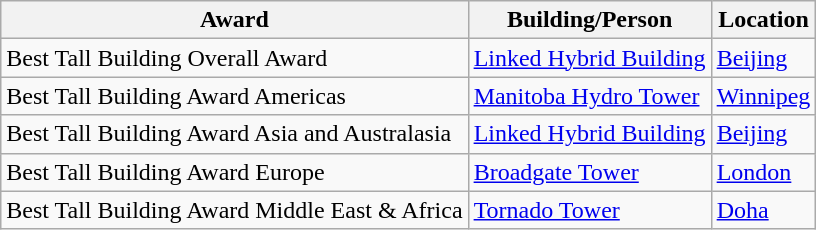<table class="wikitable sortable">
<tr>
<th>Award</th>
<th>Building/Person</th>
<th>Location</th>
</tr>
<tr>
<td>Best Tall Building Overall Award</td>
<td><a href='#'>Linked Hybrid Building</a></td>
<td> <a href='#'>Beijing</a></td>
</tr>
<tr>
<td>Best Tall Building Award Americas</td>
<td><a href='#'>Manitoba Hydro Tower</a></td>
<td> <a href='#'>Winnipeg</a></td>
</tr>
<tr>
<td>Best Tall Building Award Asia and Australasia</td>
<td><a href='#'>Linked Hybrid Building</a></td>
<td> <a href='#'>Beijing</a></td>
</tr>
<tr>
<td>Best Tall Building Award Europe</td>
<td><a href='#'>Broadgate Tower</a></td>
<td> <a href='#'>London</a></td>
</tr>
<tr>
<td>Best Tall Building Award Middle East & Africa</td>
<td><a href='#'>Tornado Tower</a></td>
<td> <a href='#'>Doha</a></td>
</tr>
</table>
